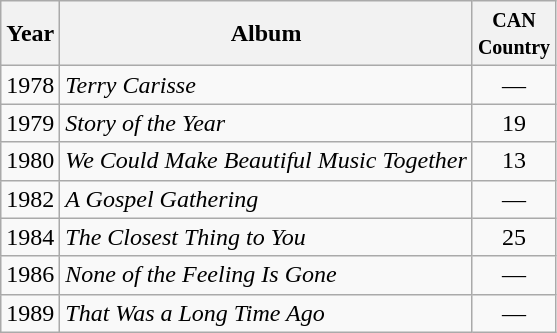<table class="wikitable">
<tr>
<th>Year</th>
<th>Album</th>
<th width="45"><small>CAN Country</small></th>
</tr>
<tr>
<td>1978</td>
<td><em>Terry Carisse</em></td>
<td align="center">—</td>
</tr>
<tr>
<td>1979</td>
<td><em>Story of the Year</em></td>
<td align="center">19</td>
</tr>
<tr>
<td>1980</td>
<td><em>We Could Make Beautiful Music Together</em></td>
<td align="center">13</td>
</tr>
<tr>
<td>1982</td>
<td><em>A Gospel Gathering</em></td>
<td align="center">—</td>
</tr>
<tr>
<td>1984</td>
<td><em>The Closest Thing to You</em></td>
<td align="center">25</td>
</tr>
<tr>
<td>1986</td>
<td><em>None of the Feeling Is Gone</em></td>
<td align="center">—</td>
</tr>
<tr>
<td>1989</td>
<td><em>That Was a Long Time Ago</em></td>
<td align="center">—</td>
</tr>
</table>
